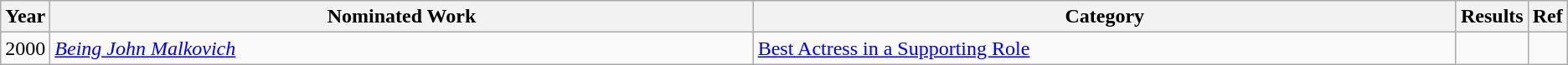<table class="wikitable">
<tr>
<th scope="col" style="width:1em;">Year</th>
<th scope="col" style="width:35em;">Nominated Work</th>
<th scope="col" style="width:35em;">Category</th>
<th scope="col" style="width:1em;">Results</th>
<th scope="col" style="width:1em;">Ref</th>
</tr>
<tr>
<td>2000</td>
<td><em><a href='#'>Being John Malkovich</a></em></td>
<td><a href='#'>Best Actress in a Supporting Role</a></td>
<td></td>
<td></td>
</tr>
</table>
